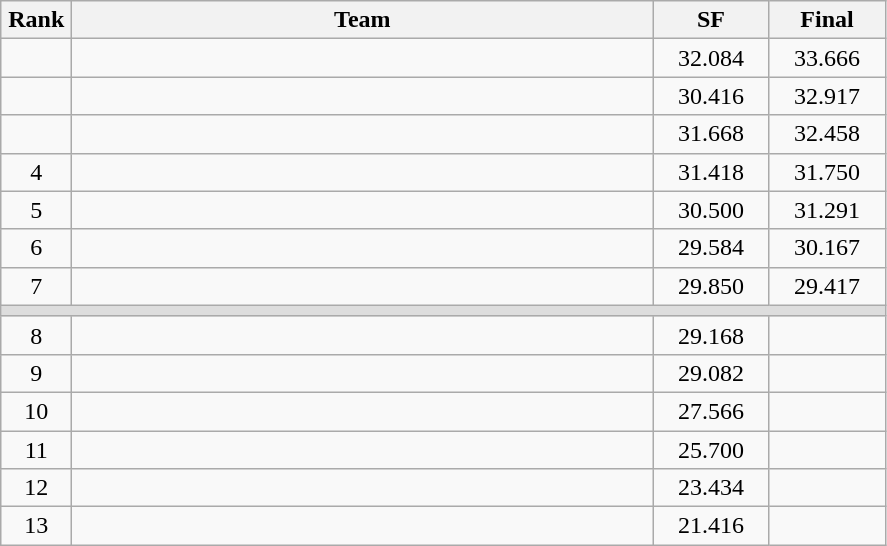<table class=wikitable style="text-align:center">
<tr>
<th width=40>Rank</th>
<th width=380>Team</th>
<th width=70>SF</th>
<th width=70>Final</th>
</tr>
<tr>
<td></td>
<td align=left></td>
<td>32.084</td>
<td>33.666</td>
</tr>
<tr>
<td></td>
<td align=left></td>
<td>30.416</td>
<td>32.917</td>
</tr>
<tr>
<td></td>
<td align=left></td>
<td>31.668</td>
<td>32.458</td>
</tr>
<tr>
<td>4</td>
<td align=left></td>
<td>31.418</td>
<td>31.750</td>
</tr>
<tr>
<td>5</td>
<td align=left></td>
<td>30.500</td>
<td>31.291</td>
</tr>
<tr>
<td>6</td>
<td align=left></td>
<td>29.584</td>
<td>30.167</td>
</tr>
<tr>
<td>7</td>
<td align=left></td>
<td>29.850</td>
<td>29.417</td>
</tr>
<tr bgcolor=#DDDDDD>
<td colspan=4></td>
</tr>
<tr>
<td>8</td>
<td align=left></td>
<td>29.168</td>
<td></td>
</tr>
<tr>
<td>9</td>
<td align=left></td>
<td>29.082</td>
<td></td>
</tr>
<tr>
<td>10</td>
<td align=left></td>
<td>27.566</td>
<td></td>
</tr>
<tr>
<td>11</td>
<td align=left></td>
<td>25.700</td>
<td></td>
</tr>
<tr>
<td>12</td>
<td align=left></td>
<td>23.434</td>
<td></td>
</tr>
<tr>
<td>13</td>
<td align=left></td>
<td>21.416</td>
<td></td>
</tr>
</table>
